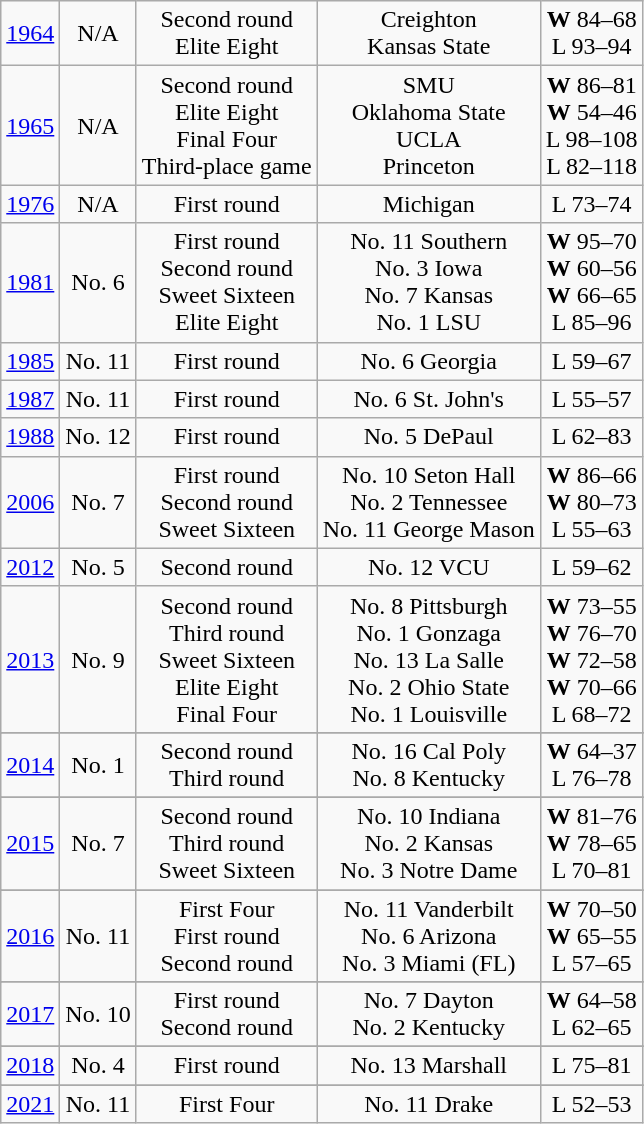<table class="wikitable">
<tr align="center">
<td><a href='#'>1964</a></td>
<td>N/A</td>
<td>Second round<br>Elite Eight</td>
<td>Creighton<br>Kansas State</td>
<td><strong>W</strong> 84–68<br>L 93–94</td>
</tr>
<tr style="text-align:center;">
<td><a href='#'>1965</a></td>
<td>N/A</td>
<td>Second round<br>Elite Eight<br>Final Four<br>Third-place game</td>
<td>SMU<br>Oklahoma State<br>UCLA<br>Princeton</td>
<td><strong>W</strong> 86–81<br><strong>W</strong> 54–46<br>L 98–108<br>L 82–118</td>
</tr>
<tr style="text-align:center;">
<td><a href='#'>1976</a></td>
<td>N/A</td>
<td>First round</td>
<td>Michigan</td>
<td>L 73–74</td>
</tr>
<tr style="text-align:center;">
<td><a href='#'>1981</a></td>
<td>No. 6</td>
<td>First round<br>Second round<br>Sweet Sixteen<br>Elite Eight</td>
<td>No. 11 Southern<br>No. 3 Iowa<br>No. 7 Kansas<br>No. 1 LSU</td>
<td><strong>W</strong> 95–70<br><strong>W</strong> 60–56<br><strong>W</strong> 66–65<br>L 85–96</td>
</tr>
<tr style="text-align:center;">
<td><a href='#'>1985</a></td>
<td>No. 11</td>
<td>First round</td>
<td>No. 6 Georgia</td>
<td>L 59–67</td>
</tr>
<tr style="text-align:center;">
<td><a href='#'>1987</a></td>
<td>No. 11</td>
<td>First round</td>
<td>No. 6 St. John's</td>
<td>L 55–57</td>
</tr>
<tr style="text-align:center;">
<td><a href='#'>1988</a></td>
<td>No. 12</td>
<td>First round</td>
<td>No. 5 DePaul</td>
<td>L 62–83</td>
</tr>
<tr style="text-align:center;">
<td><a href='#'>2006</a></td>
<td>No. 7</td>
<td>First round<br>Second round<br>Sweet Sixteen</td>
<td>No. 10 Seton Hall<br>No. 2 Tennessee<br>No. 11 George Mason</td>
<td><strong>W</strong> 86–66<br><strong>W</strong> 80–73<br>L 55–63</td>
</tr>
<tr style="text-align:center;">
<td><a href='#'>2012</a></td>
<td>No. 5</td>
<td>Second round</td>
<td>No. 12 VCU</td>
<td>L 59–62</td>
</tr>
<tr style="text-align:center;">
<td><a href='#'>2013</a></td>
<td>No. 9</td>
<td>Second round<br>Third round<br>Sweet Sixteen<br>Elite Eight<br>Final Four</td>
<td>No. 8 Pittsburgh<br>No. 1 Gonzaga<br>No. 13 La Salle<br>No. 2 Ohio State<br>No. 1 Louisville</td>
<td><strong>W</strong> 73–55<br> <strong>W</strong> 76–70<br> <strong>W</strong> 72–58<br> <strong>W</strong> 70–66<br> L 68–72</td>
</tr>
<tr align="center">
</tr>
<tr style="text-align:center;">
<td><a href='#'>2014</a></td>
<td>No. 1</td>
<td>Second round<br>Third round</td>
<td>No. 16 Cal Poly<br>No. 8 Kentucky</td>
<td><strong>W</strong> 64–37<br> L 76–78</td>
</tr>
<tr align="center">
</tr>
<tr style="text-align:center;">
<td><a href='#'>2015</a></td>
<td>No. 7</td>
<td>Second round<br>Third round<br>Sweet Sixteen</td>
<td>No. 10 Indiana<br>No. 2 Kansas<br>No. 3 Notre Dame</td>
<td><strong>W</strong> 81–76<br> <strong>W</strong> 78–65<br>L 70–81</td>
</tr>
<tr align="center">
</tr>
<tr style="text-align:center;">
<td><a href='#'>2016</a></td>
<td>No. 11</td>
<td>First Four<br>First round<br>Second round</td>
<td>No. 11 Vanderbilt<br>No. 6 Arizona<br>No. 3 Miami (FL)</td>
<td><strong>W</strong> 70–50<br><strong>W</strong> 65–55<br>L 57–65</td>
</tr>
<tr align="center">
</tr>
<tr style="text-align:center;">
<td><a href='#'>2017</a></td>
<td>No. 10</td>
<td>First round<br>Second round</td>
<td>No. 7 Dayton<br>No. 2 Kentucky</td>
<td><strong>W</strong> 64–58<br> L 62–65 <br></td>
</tr>
<tr align="center">
</tr>
<tr style="text-align:center;">
<td><a href='#'>2018</a></td>
<td>No. 4</td>
<td>First round</td>
<td>No. 13 Marshall</td>
<td>L 75–81</td>
</tr>
<tr align="center">
</tr>
<tr style="text-align:center;">
<td><a href='#'>2021</a></td>
<td>No. 11</td>
<td>First Four</td>
<td>No. 11 Drake</td>
<td>L 52–53</td>
</tr>
</table>
